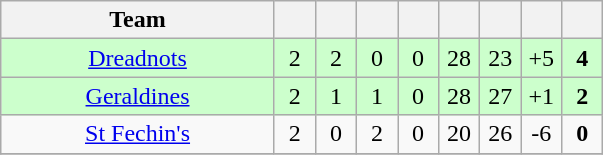<table class="wikitable" style="text-align:center">
<tr>
<th style="width:175px;">Team</th>
<th width="20"></th>
<th width="20"></th>
<th width="20"></th>
<th width="20"></th>
<th width="20"></th>
<th width="20"></th>
<th width="20"></th>
<th width="20"></th>
</tr>
<tr style="background:#cfc;">
<td><a href='#'>Dreadnots</a></td>
<td>2</td>
<td>2</td>
<td>0</td>
<td>0</td>
<td>28</td>
<td>23</td>
<td>+5</td>
<td><strong>4</strong></td>
</tr>
<tr style="background:#cfc;">
<td><a href='#'>Geraldines</a></td>
<td>2</td>
<td>1</td>
<td>1</td>
<td>0</td>
<td>28</td>
<td>27</td>
<td>+1</td>
<td><strong>2</strong></td>
</tr>
<tr>
<td><a href='#'>St Fechin's</a></td>
<td>2</td>
<td>0</td>
<td>2</td>
<td>0</td>
<td>20</td>
<td>26</td>
<td>-6</td>
<td><strong>0</strong></td>
</tr>
<tr>
</tr>
</table>
